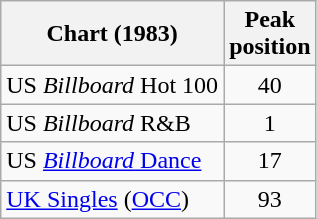<table class="wikitable">
<tr>
<th>Chart (1983)</th>
<th>Peak<br>position</th>
</tr>
<tr>
<td>US <em>Billboard</em> Hot 100</td>
<td align="center">40</td>
</tr>
<tr>
<td>US <em>Billboard</em> R&B</td>
<td align="center">1</td>
</tr>
<tr>
<td>US <a href='#'><em>Billboard</em> Dance</a></td>
<td align="center">17</td>
</tr>
<tr>
<td><a href='#'>UK Singles</a> (<a href='#'>OCC</a>)</td>
<td align="center">93</td>
</tr>
</table>
